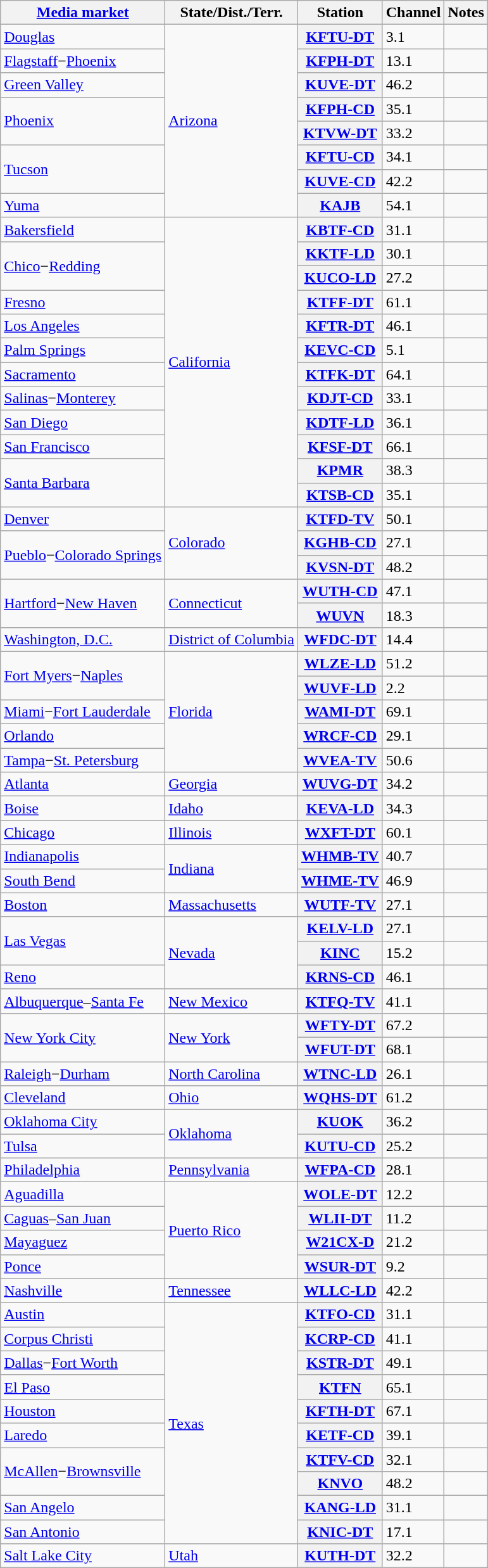<table class="wikitable sortable">
<tr>
<th scope="col"><a href='#'>Media market</a></th>
<th scope="col">State/Dist./Terr.</th>
<th scope="col">Station</th>
<th scope="col">Channel</th>
<th scope="col" class="unsortable">Notes</th>
</tr>
<tr>
<td><a href='#'>Douglas</a></td>
<td rowspan="8"><a href='#'>Arizona</a></td>
<th rowspan="1"><a href='#'>KFTU-DT</a></th>
<td scope="row">3.1</td>
</tr>
<tr>
<td><a href='#'>Flagstaff</a>−<a href='#'>Phoenix</a></td>
<th scope="row"><a href='#'>KFPH-DT</a></th>
<td>13.1</td>
<td></td>
</tr>
<tr>
<td><a href='#'>Green Valley</a></td>
<th scope="row"><a href='#'>KUVE-DT</a></th>
<td>46.2</td>
<td></td>
</tr>
<tr>
<td rowspan="2"><a href='#'>Phoenix</a></td>
<th scope="row"><a href='#'>KFPH-CD</a></th>
<td>35.1</td>
<td></td>
</tr>
<tr>
<th rowspan= "1"><a href='#'>KTVW-DT</a></th>
<td scope="row">33.2</td>
</tr>
<tr>
<td rowspan="2"><a href='#'>Tucson</a></td>
<th scope="row"><a href='#'>KFTU-CD</a></th>
<td>34.1</td>
<td></td>
</tr>
<tr>
<th rowspan="1"><a href='#'>KUVE-CD</a></th>
<td scope="row">42.2</td>
</tr>
<tr>
<td><a href='#'>Yuma</a></td>
<th scope="row"><a href='#'>KAJB</a></th>
<td>54.1</td>
<td></td>
</tr>
<tr>
<td><a href='#'>Bakersfield</a></td>
<td rowspan="12"><a href='#'>California</a></td>
<th scope="row"><a href='#'>KBTF-CD</a></th>
<td>31.1</td>
<td></td>
</tr>
<tr>
<td rowspan="2"><a href='#'>Chico</a>−<a href='#'>Redding</a></td>
<th scope="row"><a href='#'>KKTF-LD</a></th>
<td>30.1</td>
<td></td>
</tr>
<tr>
<th scope="row"><a href='#'>KUCO-LD</a></th>
<td>27.2</td>
<td></td>
</tr>
<tr>
<td><a href='#'>Fresno</a></td>
<th scope="row"><a href='#'>KTFF-DT</a></th>
<td>61.1</td>
<td></td>
</tr>
<tr>
<td><a href='#'>Los Angeles</a></td>
<th scope="row"><a href='#'>KFTR-DT</a></th>
<td>46.1</td>
<td></td>
</tr>
<tr>
<td><a href='#'>Palm Springs</a></td>
<th scope="row"><a href='#'>KEVC-CD</a></th>
<td>5.1</td>
<td></td>
</tr>
<tr>
<td><a href='#'>Sacramento</a></td>
<th scope="row"><a href='#'>KTFK-DT</a></th>
<td>64.1</td>
<td></td>
</tr>
<tr>
<td><a href='#'>Salinas</a>−<a href='#'>Monterey</a></td>
<th scope="row"><a href='#'>KDJT-CD</a></th>
<td>33.1</td>
<td></td>
</tr>
<tr>
<td><a href='#'>San Diego</a></td>
<th scope="row"><a href='#'>KDTF-LD</a></th>
<td>36.1</td>
<td></td>
</tr>
<tr>
<td><a href='#'>San Francisco</a></td>
<th scope="row"><a href='#'>KFSF-DT</a></th>
<td>66.1</td>
<td></td>
</tr>
<tr>
<td rowspan="2"><a href='#'>Santa Barbara</a></td>
<th scope="row"><a href='#'>KPMR</a></th>
<td>38.3</td>
<td></td>
</tr>
<tr>
<th scope="row"><a href='#'>KTSB-CD</a></th>
<td>35.1</td>
<td></td>
</tr>
<tr>
<td><a href='#'>Denver</a></td>
<td rowspan="3"><a href='#'>Colorado</a></td>
<th scope="row"><a href='#'>KTFD-TV</a></th>
<td>50.1</td>
<td></td>
</tr>
<tr>
<td rowspan="2"><a href='#'>Pueblo</a>−<a href='#'>Colorado Springs</a></td>
<th scope="row"><a href='#'>KGHB-CD</a></th>
<td>27.1</td>
<td></td>
</tr>
<tr>
<th scope="row"><a href='#'>KVSN-DT</a></th>
<td>48.2</td>
<td></td>
</tr>
<tr>
<td rowspan="2"><a href='#'>Hartford</a>−<a href='#'>New Haven</a></td>
<td rowspan="2"><a href='#'>Connecticut</a></td>
<th scope="row"><a href='#'>WUTH-CD</a></th>
<td>47.1</td>
<td></td>
</tr>
<tr>
<th scope="row"><a href='#'>WUVN</a></th>
<td>18.3</td>
<td></td>
</tr>
<tr>
<td><a href='#'>Washington, D.C.</a></td>
<td><a href='#'>District of Columbia</a></td>
<th scope="row"><a href='#'>WFDC-DT</a></th>
<td>14.4</td>
<td></td>
</tr>
<tr>
<td rowspan="2"><a href='#'>Fort Myers</a>−<a href='#'>Naples</a></td>
<td rowspan="5"><a href='#'>Florida</a></td>
<th scope="row"><a href='#'>WLZE-LD</a></th>
<td>51.2</td>
<td></td>
</tr>
<tr>
<th scope="row"><a href='#'>WUVF-LD</a></th>
<td>2.2</td>
<td></td>
</tr>
<tr>
<td><a href='#'>Miami</a>−<a href='#'>Fort Lauderdale</a></td>
<th scope="row"><a href='#'>WAMI-DT</a></th>
<td>69.1</td>
<td></td>
</tr>
<tr>
<td><a href='#'>Orlando</a></td>
<th scope="row"><a href='#'>WRCF-CD</a></th>
<td>29.1</td>
<td></td>
</tr>
<tr>
<td><a href='#'>Tampa</a>−<a href='#'>St. Petersburg</a></td>
<th scope="row"><a href='#'>WVEA-TV</a></th>
<td>50.6</td>
<td></td>
</tr>
<tr>
<td><a href='#'>Atlanta</a></td>
<td><a href='#'>Georgia</a></td>
<th scope="row"><a href='#'>WUVG-DT</a></th>
<td>34.2</td>
<td></td>
</tr>
<tr>
<td><a href='#'>Boise</a></td>
<td><a href='#'>Idaho</a></td>
<th scope="row"><a href='#'>KEVA-LD</a></th>
<td>34.3</td>
<td></td>
</tr>
<tr>
<td><a href='#'>Chicago</a></td>
<td><a href='#'>Illinois</a></td>
<th scope="row"><a href='#'>WXFT-DT</a></th>
<td>60.1</td>
<td></td>
</tr>
<tr>
<td><a href='#'>Indianapolis</a></td>
<td rowspan="2"><a href='#'>Indiana</a></td>
<th scope="row"><a href='#'>WHMB-TV</a></th>
<td>40.7</td>
<td></td>
</tr>
<tr>
<td><a href='#'>South Bend</a></td>
<th scope="row"><a href='#'>WHME-TV</a></th>
<td>46.9</td>
<td></td>
</tr>
<tr>
<td><a href='#'>Boston</a></td>
<td><a href='#'>Massachusetts</a></td>
<th scope="row"><a href='#'>WUTF-TV</a></th>
<td>27.1</td>
<td></td>
</tr>
<tr>
<td rowspan="2"><a href='#'>Las Vegas</a></td>
<td rowspan="3"><a href='#'>Nevada</a></td>
<th scope="row"><a href='#'>KELV-LD</a></th>
<td>27.1</td>
<td></td>
</tr>
<tr>
<th scope="row"><a href='#'>KINC</a></th>
<td>15.2</td>
<td></td>
</tr>
<tr>
<td><a href='#'>Reno</a></td>
<th scope="row"><a href='#'>KRNS-CD</a></th>
<td>46.1</td>
<td></td>
</tr>
<tr>
<td><a href='#'>Albuquerque</a>–<a href='#'>Santa Fe</a></td>
<td><a href='#'>New Mexico</a></td>
<th scope="row"><a href='#'>KTFQ-TV</a></th>
<td>41.1</td>
<td></td>
</tr>
<tr>
<td rowspan="2"><a href='#'>New York City</a></td>
<td rowspan="2"><a href='#'>New York</a></td>
<th scope="row"><a href='#'>WFTY-DT</a></th>
<td>67.2</td>
<td></td>
</tr>
<tr>
<th scope="row"><a href='#'>WFUT-DT</a></th>
<td>68.1</td>
<td></td>
</tr>
<tr>
<td><a href='#'>Raleigh</a>−<a href='#'>Durham</a></td>
<td><a href='#'>North Carolina</a></td>
<th scope="row"><a href='#'>WTNC-LD</a></th>
<td>26.1</td>
<td></td>
</tr>
<tr>
<td><a href='#'>Cleveland</a></td>
<td><a href='#'>Ohio</a></td>
<th scope="row"><a href='#'>WQHS-DT</a></th>
<td>61.2</td>
<td></td>
</tr>
<tr>
<td><a href='#'>Oklahoma City</a></td>
<td rowspan="2"><a href='#'>Oklahoma</a></td>
<th scope="row"><a href='#'>KUOK</a></th>
<td>36.2</td>
<td></td>
</tr>
<tr>
<td><a href='#'>Tulsa</a></td>
<th scope="row"><a href='#'>KUTU-CD</a></th>
<td>25.2</td>
<td></td>
</tr>
<tr>
<td><a href='#'>Philadelphia</a></td>
<td><a href='#'>Pennsylvania</a></td>
<th scope="row"><a href='#'>WFPA-CD</a></th>
<td>28.1</td>
<td></td>
</tr>
<tr>
<td><a href='#'>Aguadilla</a></td>
<td rowspan="4"><a href='#'>Puerto Rico</a></td>
<th scope="row"><a href='#'>WOLE-DT</a></th>
<td>12.2</td>
<td></td>
</tr>
<tr>
<td><a href='#'>Caguas</a>–<a href='#'>San Juan</a></td>
<th scope="row"><a href='#'>WLII-DT</a></th>
<td>11.2</td>
<td></td>
</tr>
<tr>
<td><a href='#'>Mayaguez</a></td>
<th scope="row"><a href='#'>W21CX-D</a></th>
<td>21.2</td>
<td></td>
</tr>
<tr>
<td><a href='#'>Ponce</a></td>
<th scope="row"><a href='#'>WSUR-DT</a></th>
<td>9.2</td>
<td></td>
</tr>
<tr>
<td><a href='#'>Nashville</a></td>
<td><a href='#'>Tennessee</a></td>
<th scope="row"><a href='#'>WLLC-LD</a></th>
<td>42.2</td>
<td></td>
</tr>
<tr>
<td><a href='#'>Austin</a></td>
<td rowspan="10"><a href='#'>Texas</a></td>
<th scope="row"><a href='#'>KTFO-CD</a></th>
<td>31.1</td>
<td></td>
</tr>
<tr>
<td><a href='#'>Corpus Christi</a></td>
<th scope="row"><a href='#'>KCRP-CD</a></th>
<td>41.1</td>
<td></td>
</tr>
<tr>
<td><a href='#'>Dallas</a>−<a href='#'>Fort Worth</a></td>
<th scope="row"><a href='#'>KSTR-DT</a></th>
<td>49.1</td>
<td></td>
</tr>
<tr>
<td><a href='#'>El Paso</a></td>
<th scope="row"><a href='#'>KTFN</a></th>
<td>65.1</td>
<td></td>
</tr>
<tr>
<td><a href='#'>Houston</a></td>
<th scope="row"><a href='#'>KFTH-DT</a></th>
<td>67.1</td>
<td></td>
</tr>
<tr>
<td><a href='#'>Laredo</a></td>
<th scope="row"><a href='#'>KETF-CD</a></th>
<td>39.1</td>
<td></td>
</tr>
<tr>
<td rowspan="2"><a href='#'>McAllen</a>−<a href='#'>Brownsville</a></td>
<th scope="row"><a href='#'>KTFV-CD</a></th>
<td>32.1</td>
<td></td>
</tr>
<tr>
<th scope="row"><a href='#'>KNVO</a></th>
<td>48.2</td>
<td></td>
</tr>
<tr>
<td><a href='#'>San Angelo</a></td>
<th scope="row"><a href='#'>KANG-LD</a></th>
<td>31.1</td>
<td></td>
</tr>
<tr>
<td><a href='#'>San Antonio</a></td>
<th scope="row"><a href='#'>KNIC-DT</a></th>
<td>17.1</td>
<td></td>
</tr>
<tr>
<td><a href='#'>Salt Lake City</a></td>
<td><a href='#'>Utah</a></td>
<th scope="row"><a href='#'>KUTH-DT</a></th>
<td>32.2</td>
<td></td>
</tr>
</table>
